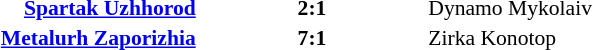<table width=100% cellspacing=1>
<tr>
<th width=20%></th>
<th width=12%></th>
<th width=20%></th>
<th></th>
</tr>
<tr style=font-size:90%>
<td align=right><strong><a href='#'>Spartak Uzhhorod</a></strong></td>
<td align=center><strong>2:1</strong></td>
<td>Dynamo Mykolaiv</td>
</tr>
<tr style=font-size:90%>
<td align=right><strong><a href='#'>Metalurh Zaporizhia</a></strong></td>
<td align=center><strong>7:1</strong></td>
<td>Zirka Konotop</td>
<td align=center></td>
</tr>
</table>
